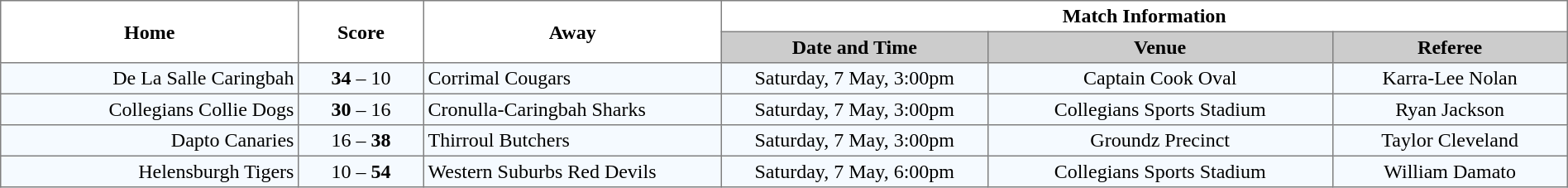<table border="1" cellpadding="3" cellspacing="0" width="100%" style="border-collapse:collapse;  text-align:center;">
<tr>
<th rowspan="2" width="19%">Home</th>
<th rowspan="2" width="8%">Score</th>
<th rowspan="2" width="19%">Away</th>
<th colspan="3">Match Information</th>
</tr>
<tr style="background:#CCCCCC">
<th width="17%">Date and Time</th>
<th width="22%">Venue</th>
<th width="50%">Referee</th>
</tr>
<tr style="text-align:center; background:#f5faff;">
<td align="right">De La Salle Caringbah </td>
<td><strong>34</strong> – 10</td>
<td align="left"> Corrimal Cougars</td>
<td>Saturday, 7 May, 3:00pm</td>
<td>Captain Cook Oval</td>
<td>Karra-Lee Nolan</td>
</tr>
<tr style="text-align:center; background:#f5faff;">
<td align="right">Collegians Collie Dogs </td>
<td><strong>30</strong> – 16</td>
<td align="left"> Cronulla-Caringbah Sharks</td>
<td>Saturday, 7 May, 3:00pm</td>
<td>Collegians Sports Stadium</td>
<td>Ryan Jackson</td>
</tr>
<tr style="text-align:center; background:#f5faff;">
<td align="right">Dapto Canaries </td>
<td>16 – <strong>38</strong></td>
<td align="left"> Thirroul Butchers</td>
<td>Saturday, 7 May, 3:00pm</td>
<td>Groundz Precinct</td>
<td>Taylor Cleveland</td>
</tr>
<tr style="text-align:center; background:#f5faff;">
<td align="right">Helensburgh Tigers </td>
<td>10 – <strong>54</strong></td>
<td align="left"> Western Suburbs Red Devils</td>
<td>Saturday, 7 May, 6:00pm</td>
<td>Collegians Sports Stadium</td>
<td>William Damato</td>
</tr>
</table>
